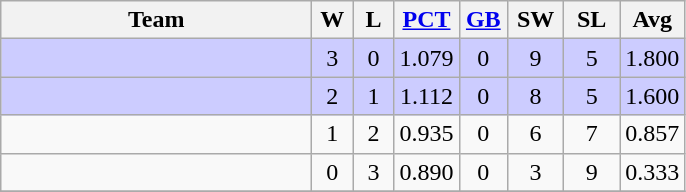<table class=wikitable style="text-align:center;">
<tr>
<th width=200px>Team</th>
<th width=20px>W</th>
<th width=20px>L</th>
<th width=35px><a href='#'>PCT</a></th>
<th width=25px><a href='#'>GB</a></th>
<th width=30px>SW</th>
<th width=30px>SL</th>
<th width=35px>Avg</th>
</tr>
<tr style="background:#CCCCFF;">
<td align=left></td>
<td>3</td>
<td>0</td>
<td>1.079</td>
<td>0</td>
<td>9</td>
<td>5</td>
<td>1.800</td>
</tr>
<tr style="background:#CCCCFF;">
<td align=left></td>
<td>2</td>
<td>1</td>
<td>1.112</td>
<td>0</td>
<td>8</td>
<td>5</td>
<td>1.600</td>
</tr>
<tr>
<td align=left></td>
<td>1</td>
<td>2</td>
<td>0.935</td>
<td>0</td>
<td>6</td>
<td>7</td>
<td>0.857</td>
</tr>
<tr>
<td align=left></td>
<td>0</td>
<td>3</td>
<td>0.890</td>
<td>0</td>
<td>3</td>
<td>9</td>
<td>0.333</td>
</tr>
<tr>
</tr>
</table>
